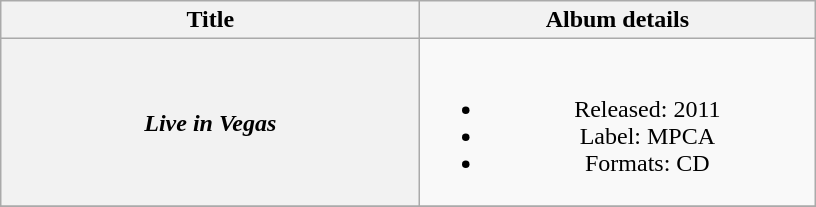<table class="wikitable plainrowheaders" style="text-align:center;" border="1">
<tr>
<th style="width:17em;">Title</th>
<th style="width:16em;">Album details</th>
</tr>
<tr>
<th scope="row"><em>Live in Vegas</em></th>
<td><br><ul><li>Released: 2011</li><li>Label: MPCA</li><li>Formats: CD</li></ul></td>
</tr>
<tr>
</tr>
</table>
